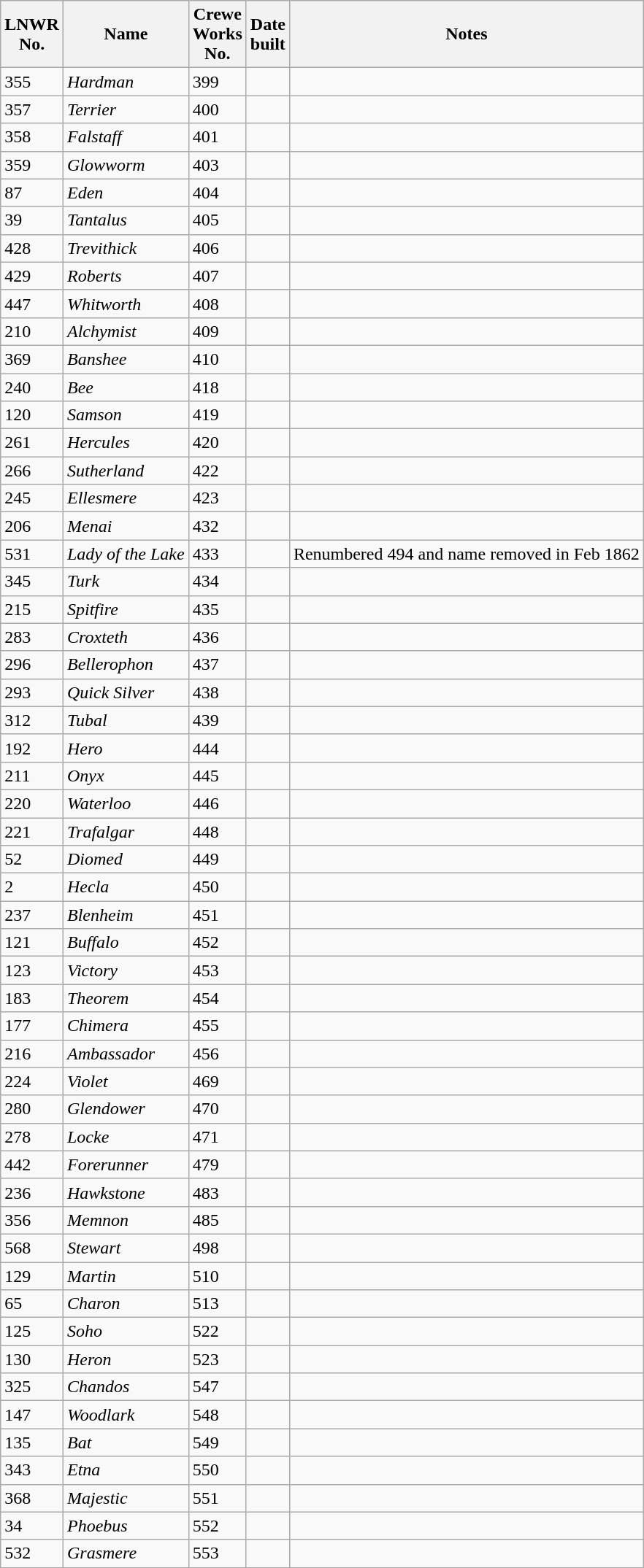<table class="wikitable sortable collapsible collapsed">
<tr>
<th>LNWR<br>No.</th>
<th>Name</th>
<th>Crewe<br>Works<br>No.</th>
<th>Date<br>built</th>
<th>Notes</th>
</tr>
<tr>
<td>355</td>
<td><em>Hardman</em></td>
<td>399</td>
<td></td>
<td></td>
</tr>
<tr>
<td>357</td>
<td><em>Terrier</em></td>
<td>400</td>
<td></td>
<td></td>
</tr>
<tr>
<td>358</td>
<td><em>Falstaff</em></td>
<td>401</td>
<td></td>
<td></td>
</tr>
<tr>
<td>359</td>
<td><em>Glowworm</em></td>
<td>403</td>
<td></td>
<td></td>
</tr>
<tr>
<td>87</td>
<td><em>Eden</em></td>
<td>404</td>
<td></td>
<td></td>
</tr>
<tr>
<td>39</td>
<td><em>Tantalus</em></td>
<td>405</td>
<td></td>
<td></td>
</tr>
<tr>
<td>428</td>
<td><em>Trevithick</em></td>
<td>406</td>
<td></td>
<td></td>
</tr>
<tr>
<td>429</td>
<td><em>Roberts</em></td>
<td>407</td>
<td></td>
<td></td>
</tr>
<tr>
<td>447</td>
<td><em>Whitworth</em></td>
<td>408</td>
<td></td>
<td></td>
</tr>
<tr>
<td>210</td>
<td><em>Alchymist</em></td>
<td>409</td>
<td></td>
<td></td>
</tr>
<tr>
<td>369</td>
<td><em>Banshee</em></td>
<td>410</td>
<td></td>
<td></td>
</tr>
<tr>
<td>240</td>
<td><em>Bee</em></td>
<td>418</td>
<td></td>
<td></td>
</tr>
<tr>
<td>120</td>
<td><em>Samson</em></td>
<td>419</td>
<td></td>
<td></td>
</tr>
<tr>
<td>261</td>
<td><em>Hercules</em></td>
<td>420</td>
<td></td>
<td></td>
</tr>
<tr>
<td>266</td>
<td><em>Sutherland</em></td>
<td>422</td>
<td></td>
<td></td>
</tr>
<tr>
<td>245</td>
<td><em>Ellesmere</em></td>
<td>423</td>
<td></td>
<td></td>
</tr>
<tr>
<td>206</td>
<td><em>Menai</em></td>
<td>432</td>
<td></td>
<td></td>
</tr>
<tr>
<td>531</td>
<td><em>Lady of the Lake</em></td>
<td>433</td>
<td></td>
<td>Renumbered 494 and name removed in Feb 1862</td>
</tr>
<tr>
<td>345</td>
<td><em>Turk</em></td>
<td>434</td>
<td></td>
<td></td>
</tr>
<tr>
<td>215</td>
<td><em>Spitfire</em></td>
<td>435</td>
<td></td>
<td></td>
</tr>
<tr>
<td>283</td>
<td><em>Croxteth</em></td>
<td>436</td>
<td></td>
<td></td>
</tr>
<tr>
<td>296</td>
<td><em>Bellerophon</em></td>
<td>437</td>
<td></td>
<td></td>
</tr>
<tr>
<td>293</td>
<td><em>Quick Silver</em></td>
<td>438</td>
<td></td>
<td></td>
</tr>
<tr>
<td>312</td>
<td><em>Tubal</em></td>
<td>439</td>
<td></td>
<td></td>
</tr>
<tr>
<td>192</td>
<td><em>Hero</em></td>
<td>444</td>
<td></td>
<td></td>
</tr>
<tr>
<td>211</td>
<td><em>Onyx</em></td>
<td>445</td>
<td></td>
<td></td>
</tr>
<tr>
<td>220</td>
<td><em>Waterloo</em></td>
<td>446</td>
<td></td>
<td></td>
</tr>
<tr>
<td>221</td>
<td><em>Trafalgar</em></td>
<td>448</td>
<td></td>
<td></td>
</tr>
<tr>
<td>52</td>
<td><em>Diomed</em></td>
<td>449</td>
<td></td>
<td></td>
</tr>
<tr>
<td>2</td>
<td><em>Hecla</em></td>
<td>450</td>
<td></td>
<td></td>
</tr>
<tr>
<td>237</td>
<td><em>Blenheim</em></td>
<td>451</td>
<td></td>
<td></td>
</tr>
<tr>
<td>121</td>
<td><em>Buffalo</em></td>
<td>452</td>
<td></td>
<td></td>
</tr>
<tr>
<td>123</td>
<td><em>Victory</em></td>
<td>453</td>
<td></td>
<td></td>
</tr>
<tr>
<td>183</td>
<td><em>Theorem</em></td>
<td>454</td>
<td></td>
<td></td>
</tr>
<tr>
<td>177</td>
<td><em>Chimera</em></td>
<td>455</td>
<td></td>
<td></td>
</tr>
<tr>
<td>216</td>
<td><em>Ambassador</em></td>
<td>456</td>
<td></td>
<td></td>
</tr>
<tr>
<td>224</td>
<td><em>Violet</em></td>
<td>469</td>
<td></td>
<td></td>
</tr>
<tr>
<td>280</td>
<td><em>Glendower</em></td>
<td>470</td>
<td></td>
<td></td>
</tr>
<tr>
<td>278</td>
<td><em>Locke</em></td>
<td>471</td>
<td></td>
<td></td>
</tr>
<tr>
<td>442</td>
<td><em>Forerunner</em></td>
<td>479</td>
<td></td>
<td></td>
</tr>
<tr>
<td>236</td>
<td><em>Hawkstone</em></td>
<td>483</td>
<td></td>
<td></td>
</tr>
<tr>
<td>356</td>
<td><em>Memnon</em></td>
<td>485</td>
<td></td>
<td></td>
</tr>
<tr>
<td>568</td>
<td><em>Stewart</em></td>
<td>498</td>
<td></td>
<td></td>
</tr>
<tr>
<td>129</td>
<td><em>Martin</em></td>
<td>510</td>
<td></td>
<td></td>
</tr>
<tr>
<td>65</td>
<td><em>Charon</em></td>
<td>513</td>
<td></td>
<td></td>
</tr>
<tr>
<td>125</td>
<td><em>Soho</em></td>
<td>522</td>
<td></td>
<td></td>
</tr>
<tr>
<td>130</td>
<td><em>Heron</em></td>
<td>523</td>
<td></td>
<td></td>
</tr>
<tr>
<td>325</td>
<td><em>Chandos</em></td>
<td>547</td>
<td></td>
<td></td>
</tr>
<tr>
<td>147</td>
<td><em>Woodlark</em></td>
<td>548</td>
<td></td>
<td></td>
</tr>
<tr>
<td>135</td>
<td><em>Bat</em></td>
<td>549</td>
<td></td>
<td></td>
</tr>
<tr>
<td>343</td>
<td><em>Etna</em></td>
<td>550</td>
<td></td>
<td></td>
</tr>
<tr>
<td>368</td>
<td><em>Majestic</em></td>
<td>551</td>
<td></td>
<td></td>
</tr>
<tr>
<td>34</td>
<td><em>Phoebus</em></td>
<td>552</td>
<td></td>
<td></td>
</tr>
<tr>
<td>532</td>
<td><em>Grasmere</em></td>
<td>553</td>
<td></td>
<td></td>
</tr>
<tr>
</tr>
</table>
